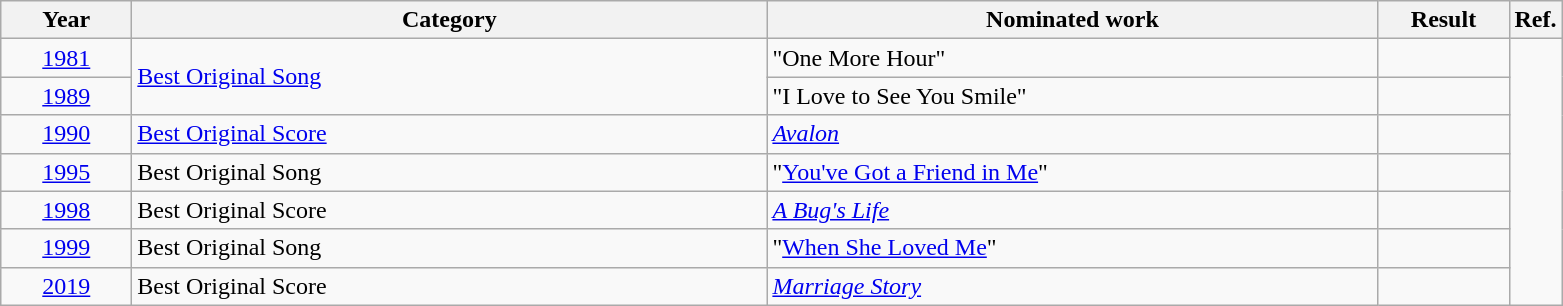<table class="wikitable">
<tr>
<th scope="col" style="width:5em;">Year</th>
<th scope="col" style="width:26em;">Category</th>
<th scope="col" style="width:25em;">Nominated work</th>
<th scope="col" style="width:5em;">Result</th>
<th>Ref.</th>
</tr>
<tr>
<td style="text-align:center;"><a href='#'>1981</a></td>
<td rowspan="2"><a href='#'>Best Original Song</a></td>
<td>"One More Hour" </td>
<td></td>
<td align="center" rowspan="7"></td>
</tr>
<tr>
<td style="text-align:center;"><a href='#'>1989</a></td>
<td>"I Love to See You Smile" </td>
<td></td>
</tr>
<tr>
<td style="text-align:center;"><a href='#'>1990</a></td>
<td><a href='#'>Best Original Score</a></td>
<td><em><a href='#'>Avalon</a></em></td>
<td></td>
</tr>
<tr>
<td style="text-align:center;"><a href='#'>1995</a></td>
<td>Best Original Song</td>
<td>"<a href='#'>You've Got a Friend in Me</a>" </td>
<td></td>
</tr>
<tr>
<td style="text-align:center;"><a href='#'>1998</a></td>
<td>Best Original Score</td>
<td><em><a href='#'>A Bug's Life</a></em></td>
<td></td>
</tr>
<tr>
<td style="text-align:center;"><a href='#'>1999</a></td>
<td>Best Original Song</td>
<td>"<a href='#'>When She Loved Me</a>" </td>
<td></td>
</tr>
<tr>
<td style="text-align:center;"><a href='#'>2019</a></td>
<td>Best Original Score</td>
<td><em><a href='#'>Marriage Story</a></em></td>
<td></td>
</tr>
</table>
